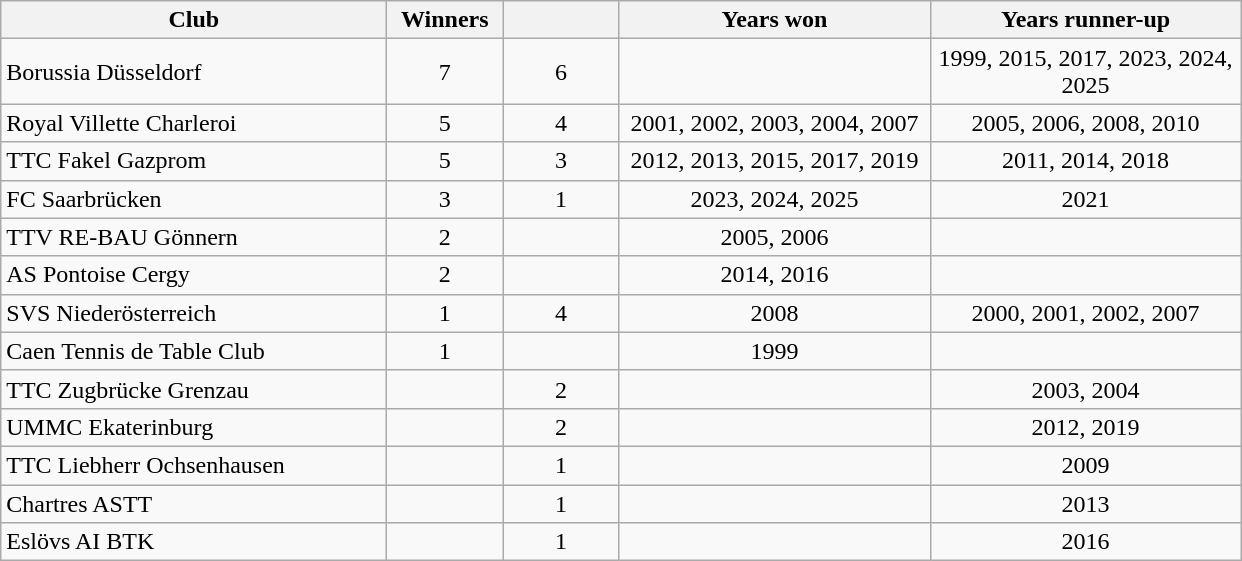<table class="wikitable sortable" style="text-align: center;">
<tr>
<th width=250>Club</th>
<th width=70>Winners</th>
<th width=70></th>
<th width=200>Years won</th>
<th width=200>Years runner-up</th>
</tr>
<tr>
<td align=left> Borussia Düsseldorf</td>
<td>7</td>
<td>6</td>
<td></td>
<td>1999, 2015, 2017, 2023, 2024, 2025</td>
</tr>
<tr>
<td align=left> Royal Villette Charleroi</td>
<td>5</td>
<td>4</td>
<td>2001, 2002, 2003, 2004, 2007</td>
<td>2005, 2006, 2008, 2010</td>
</tr>
<tr>
<td align=left> TTC Fakel Gazprom</td>
<td>5</td>
<td>3</td>
<td>2012, 2013, 2015, 2017, 2019</td>
<td>2011, 2014, 2018</td>
</tr>
<tr>
<td align=left> FC Saarbrücken</td>
<td>3</td>
<td>1</td>
<td>2023, 2024, 2025</td>
<td>2021</td>
</tr>
<tr>
<td align=left> TTV RE-BAU Gönnern</td>
<td>2</td>
<td></td>
<td>2005, 2006</td>
<td></td>
</tr>
<tr>
<td align=left> AS Pontoise Cergy</td>
<td>2</td>
<td></td>
<td>2014, 2016</td>
<td></td>
</tr>
<tr>
<td align=left> SVS Niederösterreich</td>
<td>1</td>
<td>4</td>
<td>2008</td>
<td>2000, 2001, 2002, 2007</td>
</tr>
<tr>
<td align=left> Caen Tennis de Table Club</td>
<td>1</td>
<td></td>
<td>1999</td>
<td></td>
</tr>
<tr>
<td align=left> TTC Zugbrücke Grenzau</td>
<td></td>
<td>2</td>
<td></td>
<td>2003, 2004</td>
</tr>
<tr>
<td align=left> UMMC Ekaterinburg</td>
<td></td>
<td>2</td>
<td></td>
<td>2012, 2019</td>
</tr>
<tr>
<td align=left> TTC Liebherr Ochsenhausen</td>
<td></td>
<td>1</td>
<td></td>
<td>2009</td>
</tr>
<tr>
<td align=left> Chartres ASTT</td>
<td></td>
<td>1</td>
<td></td>
<td>2013</td>
</tr>
<tr>
<td align=left> Eslövs AI BTK</td>
<td></td>
<td>1</td>
<td></td>
<td>2016</td>
</tr>
</table>
